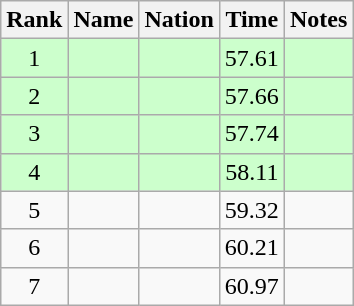<table class="wikitable sortable" style="text-align:center">
<tr>
<th scope="col">Rank</th>
<th scope="col">Name</th>
<th scope="col">Nation</th>
<th scope="col">Time</th>
<th scope="col">Notes</th>
</tr>
<tr bgcolor=ccffcc>
<td>1</td>
<td style="text-align:left"></td>
<td style="text-align:left"></td>
<td>57.61</td>
<td></td>
</tr>
<tr bgcolor=ccffcc>
<td>2</td>
<td style="text-align:left"></td>
<td style="text-align:left"></td>
<td>57.66</td>
<td></td>
</tr>
<tr bgcolor=ccffcc>
<td>3</td>
<td style="text-align:left"></td>
<td style="text-align:left"></td>
<td>57.74</td>
<td></td>
</tr>
<tr bgcolor=ccffcc>
<td>4</td>
<td style="text-align:left"></td>
<td style="text-align:left"></td>
<td>58.11</td>
<td></td>
</tr>
<tr>
<td>5</td>
<td style="text-align:left"></td>
<td style="text-align:left"></td>
<td>59.32</td>
<td></td>
</tr>
<tr>
<td>6</td>
<td style="text-align:left"></td>
<td style="text-align:left"></td>
<td>60.21</td>
<td></td>
</tr>
<tr>
<td>7</td>
<td style="text-align:left"></td>
<td style="text-align:left"></td>
<td>60.97</td>
<td></td>
</tr>
</table>
